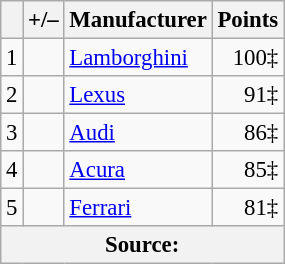<table class="wikitable" style="font-size: 95%;">
<tr>
<th scope="col"></th>
<th scope="col">+/–</th>
<th scope="col">Manufacturer</th>
<th scope="col">Points</th>
</tr>
<tr>
<td align=center>1</td>
<td align="left"></td>
<td> <a href='#'>Lamborghini</a></td>
<td align=right>100‡</td>
</tr>
<tr>
<td align=center>2</td>
<td align="left"></td>
<td> <a href='#'>Lexus</a></td>
<td align=right>91‡</td>
</tr>
<tr>
<td align=center>3</td>
<td align="left"></td>
<td> <a href='#'>Audi</a></td>
<td align=right>86‡</td>
</tr>
<tr>
<td align=center>4</td>
<td align="left"></td>
<td> <a href='#'>Acura</a></td>
<td align=right>85‡</td>
</tr>
<tr>
<td align=center>5</td>
<td align="left"></td>
<td> <a href='#'>Ferrari</a></td>
<td align=right>81‡</td>
</tr>
<tr>
<th colspan=5>Source:</th>
</tr>
</table>
